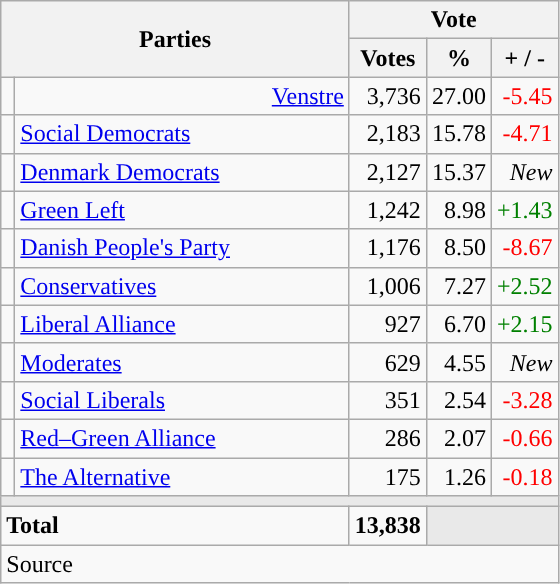<table class="wikitable" style="text-align:right;">
<tr>
<th style="text-align:centre;" rowspan="2" colspan="2" width="225">Parties</th>
<th colspan="3">Vote</th>
</tr>
<tr>
<th width="15">Votes</th>
<th width="15">%</th>
<th width="15">+ / -</th>
</tr>
<tr>
<td width=2 bgcolor=></td>
<td><a href='#'>Venstre</a></td>
<td>3,736</td>
<td>27.00</td>
<td style=color:red;>-5.45</td>
</tr>
<tr>
<td width=2 bgcolor=></td>
<td align=left><a href='#'>Social Democrats</a></td>
<td>2,183</td>
<td>15.78</td>
<td style=color:red;>-4.71</td>
</tr>
<tr>
<td width=2 bgcolor=></td>
<td align=left><a href='#'>Denmark Democrats</a></td>
<td>2,127</td>
<td>15.37</td>
<td><em>New</em></td>
</tr>
<tr>
<td width=2 bgcolor=></td>
<td align=left><a href='#'>Green Left</a></td>
<td>1,242</td>
<td>8.98</td>
<td style=color:green;>+1.43</td>
</tr>
<tr>
<td width=2 bgcolor=></td>
<td align=left><a href='#'>Danish People's Party</a></td>
<td>1,176</td>
<td>8.50</td>
<td style=color:red;>-8.67</td>
</tr>
<tr>
<td width=2 bgcolor=></td>
<td align=left><a href='#'>Conservatives</a></td>
<td>1,006</td>
<td>7.27</td>
<td style=color:green;>+2.52</td>
</tr>
<tr>
<td width=2 bgcolor=></td>
<td align=left><a href='#'>Liberal Alliance</a></td>
<td>927</td>
<td>6.70</td>
<td style=color:green;>+2.15</td>
</tr>
<tr>
<td width=2 bgcolor=></td>
<td align=left><a href='#'>Moderates</a></td>
<td>629</td>
<td>4.55</td>
<td><em>New</em></td>
</tr>
<tr>
<td width=2 bgcolor=></td>
<td align=left><a href='#'>Social Liberals</a></td>
<td>351</td>
<td>2.54</td>
<td style=color:red;>-3.28</td>
</tr>
<tr>
<td width=2 bgcolor=></td>
<td align=left><a href='#'>Red–Green Alliance</a></td>
<td>286</td>
<td>2.07</td>
<td style=color:red;>-0.66</td>
</tr>
<tr>
<td width=2 bgcolor=></td>
<td align=left><a href='#'>The Alternative</a></td>
<td>175</td>
<td>1.26</td>
<td style=color:red;>-0.18</td>
</tr>
<tr>
<td colspan="7" bgcolor="#E9E9E9"></td>
</tr>
<tr>
<td align="left" colspan="2"><strong>Total</strong></td>
<td><strong>13,838</strong></td>
<td bgcolor=#E9E9E9 colspan=2></td>
</tr>
<tr>
<td align="left" colspan="6">Source</td>
</tr>
</table>
